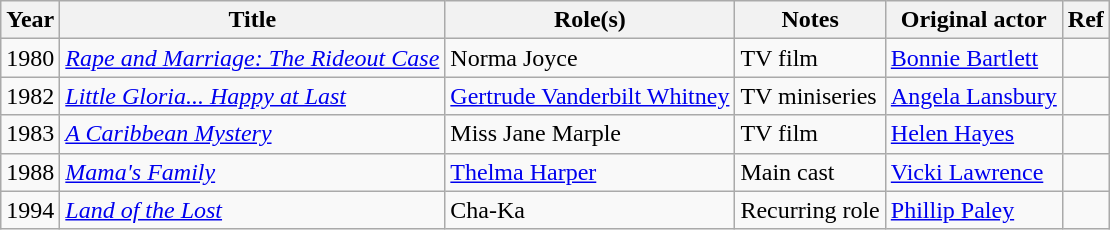<table class="wikitable plainrowheaders sortable">
<tr>
<th scope="col">Year</th>
<th scope="col">Title</th>
<th scope="col">Role(s)</th>
<th scope="col">Notes</th>
<th scope="col">Original actor</th>
<th scope="col" class="unsortable">Ref</th>
</tr>
<tr>
<td>1980</td>
<td><em><a href='#'>Rape and Marriage: The Rideout Case</a></em></td>
<td>Norma Joyce</td>
<td>TV film</td>
<td><a href='#'>Bonnie Bartlett</a></td>
<td></td>
</tr>
<tr>
<td>1982</td>
<td><em><a href='#'>Little Gloria... Happy at Last</a></em></td>
<td><a href='#'>Gertrude Vanderbilt Whitney</a></td>
<td>TV miniseries</td>
<td><a href='#'>Angela Lansbury</a></td>
<td></td>
</tr>
<tr>
<td>1983</td>
<td><em><a href='#'>A Caribbean Mystery</a></em></td>
<td>Miss Jane Marple</td>
<td>TV film</td>
<td><a href='#'>Helen Hayes</a></td>
<td></td>
</tr>
<tr>
<td>1988</td>
<td><em><a href='#'>Mama's Family</a></em></td>
<td><a href='#'>Thelma Harper</a></td>
<td>Main cast</td>
<td><a href='#'>Vicki Lawrence</a></td>
<td></td>
</tr>
<tr>
<td>1994</td>
<td><em><a href='#'>Land of the Lost</a></em></td>
<td>Cha-Ka</td>
<td>Recurring role</td>
<td><a href='#'>Phillip Paley</a></td>
<td></td>
</tr>
</table>
